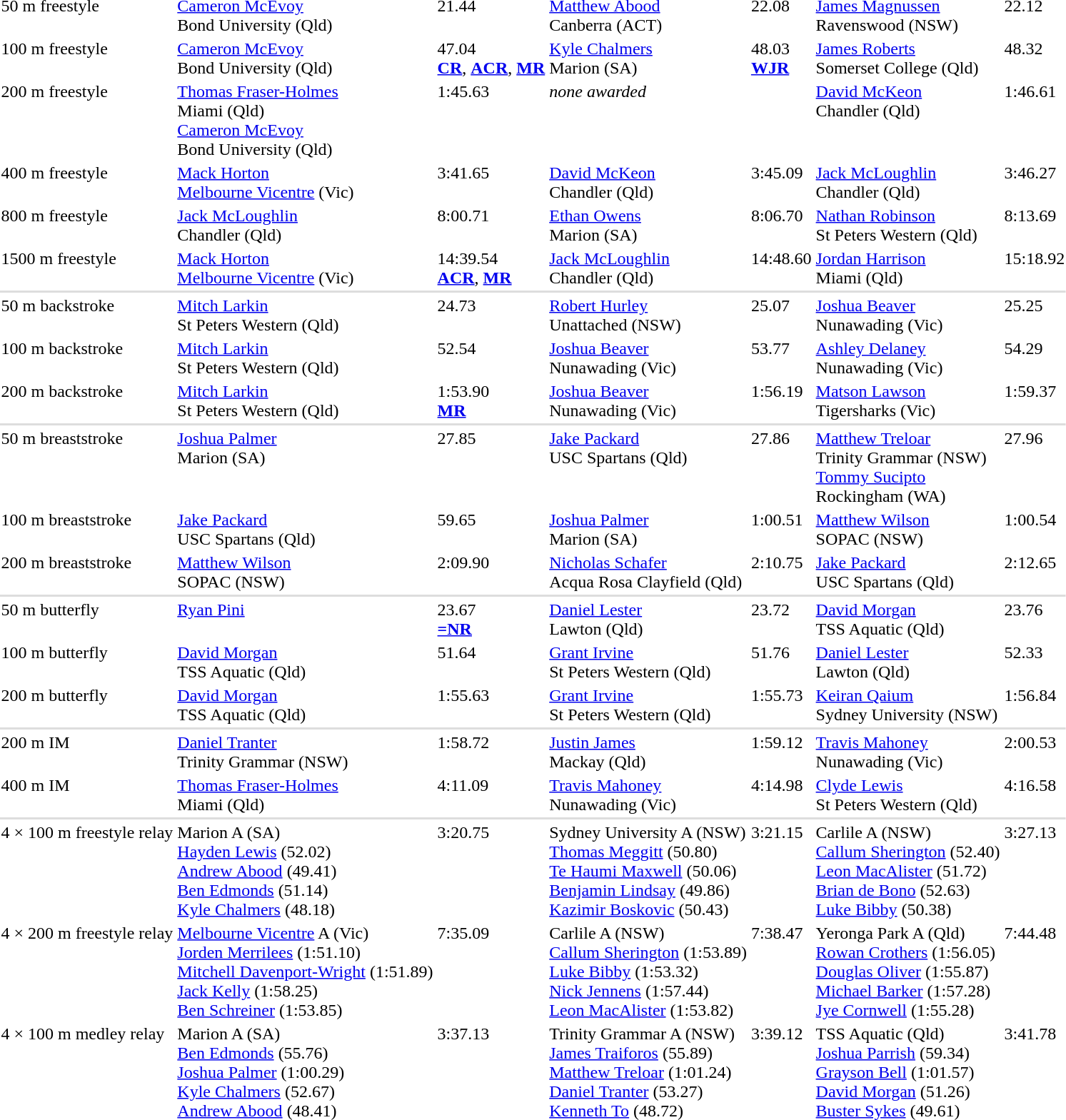<table>
<tr valign="top">
<td>50 m freestyle</td>
<td><a href='#'>Cameron McEvoy</a><br>Bond University (Qld)</td>
<td>21.44<br></td>
<td><a href='#'>Matthew Abood</a><br>Canberra (ACT)</td>
<td>22.08<br></td>
<td><a href='#'>James Magnussen</a><br>Ravenswood (NSW)</td>
<td>22.12<br></td>
</tr>
<tr valign="top">
<td>100 m freestyle</td>
<td><a href='#'>Cameron McEvoy</a><br>Bond University (Qld)</td>
<td>47.04<br><strong><a href='#'>CR</a></strong>, <strong><a href='#'>ACR</a></strong>, <strong><a href='#'>MR</a></strong></td>
<td><a href='#'>Kyle Chalmers</a><br>Marion (SA)</td>
<td>48.03<br><strong><a href='#'>WJR</a></strong></td>
<td><a href='#'>James Roberts</a><br>Somerset College (Qld)</td>
<td>48.32<br></td>
</tr>
<tr valign="top">
<td>200 m freestyle</td>
<td><a href='#'>Thomas Fraser-Holmes</a><br>Miami (Qld)<br><a href='#'>Cameron McEvoy</a><br>Bond University (Qld)</td>
<td>1:45.63<br></td>
<td colspan=2><em>none awarded</em></td>
<td><a href='#'>David McKeon</a><br>Chandler (Qld)</td>
<td>1:46.61<br></td>
</tr>
<tr valign="top">
<td>400 m freestyle</td>
<td><a href='#'>Mack Horton</a><br><a href='#'>Melbourne Vicentre</a> (Vic)</td>
<td>3:41.65<br></td>
<td><a href='#'>David McKeon</a><br>Chandler (Qld)</td>
<td>3:45.09<br></td>
<td><a href='#'>Jack McLoughlin</a><br>Chandler (Qld)</td>
<td>3:46.27<br></td>
</tr>
<tr valign="top">
<td>800 m freestyle</td>
<td><a href='#'>Jack McLoughlin</a><br>Chandler (Qld)</td>
<td>8:00.71<br></td>
<td><a href='#'>Ethan Owens</a><br>Marion (SA)</td>
<td>8:06.70<br></td>
<td><a href='#'>Nathan Robinson</a><br>St Peters Western (Qld)</td>
<td>8:13.69<br></td>
</tr>
<tr valign="top">
<td>1500 m freestyle</td>
<td><a href='#'>Mack Horton</a><br><a href='#'>Melbourne Vicentre</a> (Vic)</td>
<td>14:39.54<br><strong><a href='#'>ACR</a></strong>, <strong><a href='#'>MR</a></strong></td>
<td><a href='#'>Jack McLoughlin</a><br>Chandler (Qld)</td>
<td>14:48.60<br></td>
<td><a href='#'>Jordan Harrison</a><br>Miami (Qld)</td>
<td>15:18.92</td>
</tr>
<tr bgcolor=#DDDDDD>
<td colspan=7></td>
</tr>
<tr valign="top">
<td>50 m backstroke</td>
<td><a href='#'>Mitch Larkin</a><br>St Peters Western (Qld)</td>
<td>24.73<br></td>
<td><a href='#'>Robert Hurley</a><br>Unattached (NSW)</td>
<td>25.07<br></td>
<td><a href='#'>Joshua Beaver</a><br>Nunawading (Vic)</td>
<td>25.25<br></td>
</tr>
<tr valign="top">
<td>100 m backstroke</td>
<td><a href='#'>Mitch Larkin</a><br>St Peters Western (Qld)</td>
<td>52.54<br></td>
<td><a href='#'>Joshua Beaver</a><br>Nunawading (Vic)</td>
<td>53.77<br></td>
<td><a href='#'>Ashley Delaney</a><br>Nunawading (Vic)</td>
<td>54.29<br></td>
</tr>
<tr valign="top">
<td>200 m backstroke</td>
<td><a href='#'>Mitch Larkin</a><br>St Peters Western (Qld)</td>
<td>1:53.90<br><strong><a href='#'>MR</a></strong></td>
<td><a href='#'>Joshua Beaver</a><br>Nunawading (Vic)</td>
<td>1:56.19<br></td>
<td><a href='#'>Matson Lawson</a><br>Tigersharks (Vic)</td>
<td>1:59.37<br></td>
</tr>
<tr bgcolor=#DDDDDD>
<td colspan=7></td>
</tr>
<tr valign="top">
<td>50 m breaststroke</td>
<td><a href='#'>Joshua Palmer</a><br>Marion (SA)</td>
<td>27.85<br></td>
<td><a href='#'>Jake Packard</a><br>USC Spartans (Qld)</td>
<td>27.86<br></td>
<td><a href='#'>Matthew Treloar</a><br>Trinity Grammar (NSW)<br><a href='#'>Tommy Sucipto</a><br>Rockingham (WA)</td>
<td>27.96<br></td>
</tr>
<tr valign="top">
<td>100 m breaststroke</td>
<td><a href='#'>Jake Packard</a><br>USC Spartans (Qld)</td>
<td>59.65<br></td>
<td><a href='#'>Joshua Palmer</a><br>Marion (SA)</td>
<td>1:00.51<br></td>
<td><a href='#'>Matthew Wilson</a><br>SOPAC (NSW)</td>
<td>1:00.54<br></td>
</tr>
<tr valign="top">
<td>200 m breaststroke</td>
<td><a href='#'>Matthew Wilson</a><br>SOPAC (NSW)</td>
<td>2:09.90<br></td>
<td><a href='#'>Nicholas Schafer</a><br>Acqua Rosa Clayfield (Qld)</td>
<td>2:10.75<br></td>
<td><a href='#'>Jake Packard</a><br>USC Spartans (Qld)</td>
<td>2:12.65<br></td>
</tr>
<tr bgcolor=#DDDDDD>
<td colspan=7></td>
</tr>
<tr valign="top">
<td>50 m butterfly</td>
<td><a href='#'>Ryan Pini</a><br></td>
<td>23.67<br><strong><a href='#'>=NR</a></strong></td>
<td><a href='#'>Daniel Lester</a><br>Lawton (Qld)</td>
<td>23.72<br></td>
<td><a href='#'>David Morgan</a><br>TSS Aquatic (Qld)</td>
<td>23.76<br></td>
</tr>
<tr valign="top">
<td>100 m butterfly</td>
<td><a href='#'>David Morgan</a><br>TSS Aquatic (Qld)</td>
<td>51.64<br></td>
<td><a href='#'>Grant Irvine</a><br>St Peters Western (Qld)</td>
<td>51.76<br></td>
<td><a href='#'>Daniel Lester</a><br>Lawton (Qld)</td>
<td>52.33<br></td>
</tr>
<tr valign="top">
<td>200 m butterfly</td>
<td><a href='#'>David Morgan</a><br>TSS Aquatic (Qld)</td>
<td>1:55.63<br></td>
<td><a href='#'>Grant Irvine</a><br>St Peters Western (Qld)</td>
<td>1:55.73<br></td>
<td><a href='#'>Keiran Qaium</a><br>Sydney University (NSW)</td>
<td>1:56.84<br></td>
</tr>
<tr bgcolor=#DDDDDD>
<td colspan=7></td>
</tr>
<tr valign="top">
<td>200 m IM</td>
<td><a href='#'>Daniel Tranter</a><br>Trinity Grammar (NSW)</td>
<td>1:58.72<br></td>
<td><a href='#'>Justin James</a><br>Mackay (Qld)</td>
<td>1:59.12<br></td>
<td><a href='#'>Travis Mahoney</a><br>Nunawading (Vic)</td>
<td>2:00.53<br></td>
</tr>
<tr valign="top">
<td>400 m IM</td>
<td><a href='#'>Thomas Fraser-Holmes</a><br>Miami (Qld)</td>
<td>4:11.09<br></td>
<td><a href='#'>Travis Mahoney</a><br>Nunawading (Vic)</td>
<td>4:14.98<br></td>
<td><a href='#'>Clyde Lewis</a><br>St Peters Western (Qld)</td>
<td>4:16.58<br></td>
</tr>
<tr bgcolor=#DDDDDD>
<td colspan=7></td>
</tr>
<tr valign="top">
<td>4 × 100 m freestyle relay</td>
<td>Marion A (SA)<br><a href='#'>Hayden Lewis</a> (52.02)<br><a href='#'>Andrew Abood</a> (49.41)<br><a href='#'>Ben Edmonds</a> (51.14)<br><a href='#'>Kyle Chalmers</a> (48.18)</td>
<td>3:20.75<br></td>
<td>Sydney University A (NSW)<br><a href='#'>Thomas Meggitt</a> (50.80)<br><a href='#'>Te Haumi Maxwell</a> (50.06)<br><a href='#'>Benjamin Lindsay</a> (49.86)<br><a href='#'>Kazimir Boskovic</a> (50.43)</td>
<td>3:21.15<br></td>
<td>Carlile A (NSW)<br><a href='#'>Callum Sherington</a> (52.40)<br><a href='#'>Leon MacAlister</a> (51.72)<br><a href='#'>Brian de Bono</a> (52.63)<br><a href='#'>Luke Bibby</a> (50.38)</td>
<td>3:27.13<br></td>
</tr>
<tr valign="top">
<td>4 × 200 m freestyle relay</td>
<td><a href='#'>Melbourne Vicentre</a> A (Vic)<br><a href='#'>Jorden Merrilees</a> (1:51.10)<br><a href='#'>Mitchell Davenport-Wright</a> (1:51.89)<br><a href='#'>Jack Kelly</a> (1:58.25)<br><a href='#'>Ben Schreiner</a> (1:53.85)</td>
<td>7:35.09<br></td>
<td>Carlile A (NSW)<br><a href='#'>Callum Sherington</a> (1:53.89)<br><a href='#'>Luke Bibby</a> (1:53.32)<br><a href='#'>Nick Jennens</a> (1:57.44)<br><a href='#'>Leon MacAlister</a> (1:53.82)</td>
<td>7:38.47<br></td>
<td>Yeronga Park A (Qld)<br><a href='#'>Rowan Crothers</a> (1:56.05)<br><a href='#'>Douglas Oliver</a> (1:55.87)<br><a href='#'>Michael Barker</a> (1:57.28)<br><a href='#'>Jye Cornwell</a> (1:55.28)</td>
<td>7:44.48<br></td>
</tr>
<tr valign="top">
<td>4 × 100 m medley relay</td>
<td>Marion A (SA)<br><a href='#'>Ben Edmonds</a> (55.76)<br><a href='#'>Joshua Palmer</a> (1:00.29)<br><a href='#'>Kyle Chalmers</a> (52.67)<br><a href='#'>Andrew Abood</a> (48.41)</td>
<td>3:37.13<br></td>
<td>Trinity Grammar A (NSW)<br><a href='#'>James Traiforos</a> (55.89)<br><a href='#'>Matthew Treloar</a> (1:01.24)<br><a href='#'>Daniel Tranter</a> (53.27)<br><a href='#'>Kenneth To</a> (48.72)</td>
<td>3:39.12<br></td>
<td>TSS Aquatic (Qld)<br><a href='#'>Joshua Parrish</a> (59.34)<br><a href='#'>Grayson Bell</a> (1:01.57)<br><a href='#'>David Morgan</a> (51.26)<br><a href='#'>Buster Sykes</a> (49.61)</td>
<td>3:41.78<br></td>
</tr>
</table>
